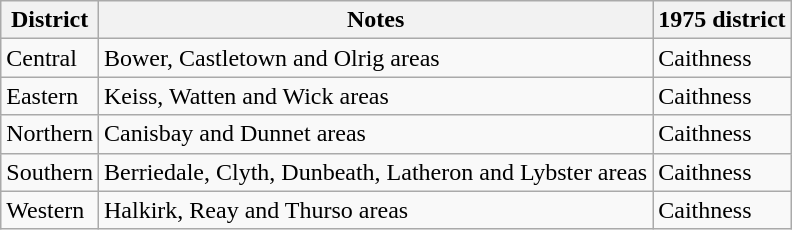<table class="wikitable">
<tr>
<th>District</th>
<th>Notes</th>
<th>1975 district</th>
</tr>
<tr>
<td>Central</td>
<td>Bower, Castletown and Olrig areas</td>
<td>Caithness</td>
</tr>
<tr>
<td>Eastern</td>
<td>Keiss, Watten and Wick areas</td>
<td>Caithness</td>
</tr>
<tr>
<td>Northern</td>
<td>Canisbay and Dunnet areas</td>
<td>Caithness</td>
</tr>
<tr>
<td>Southern</td>
<td>Berriedale, Clyth, Dunbeath, Latheron and Lybster areas</td>
<td>Caithness</td>
</tr>
<tr>
<td>Western</td>
<td>Halkirk, Reay and Thurso areas</td>
<td>Caithness</td>
</tr>
</table>
